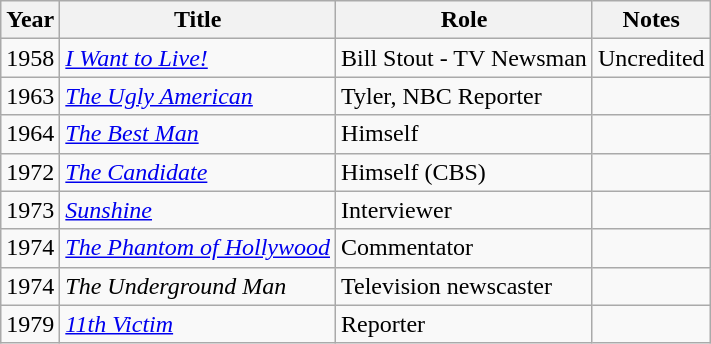<table class="wikitable">
<tr>
<th>Year</th>
<th>Title</th>
<th>Role</th>
<th>Notes</th>
</tr>
<tr>
<td>1958</td>
<td><em><a href='#'>I Want to Live!</a></em></td>
<td>Bill Stout - TV Newsman</td>
<td>Uncredited</td>
</tr>
<tr>
<td>1963</td>
<td><em><a href='#'>The Ugly American</a></em></td>
<td>Tyler, NBC Reporter</td>
<td></td>
</tr>
<tr>
<td>1964</td>
<td><em><a href='#'>The Best Man</a></em></td>
<td>Himself</td>
<td></td>
</tr>
<tr>
<td>1972</td>
<td><em><a href='#'>The Candidate</a></em></td>
<td>Himself (CBS)</td>
<td></td>
</tr>
<tr>
<td>1973</td>
<td><em><a href='#'>Sunshine</a></em></td>
<td>Interviewer</td>
<td></td>
</tr>
<tr>
<td>1974</td>
<td><em><a href='#'>The Phantom of Hollywood</a></em></td>
<td>Commentator</td>
<td></td>
</tr>
<tr>
<td>1974</td>
<td><em>The Underground Man</em></td>
<td>Television newscaster</td>
<td></td>
</tr>
<tr>
<td>1979</td>
<td><em><a href='#'>11th Victim</a></em></td>
<td>Reporter</td>
<td></td>
</tr>
</table>
